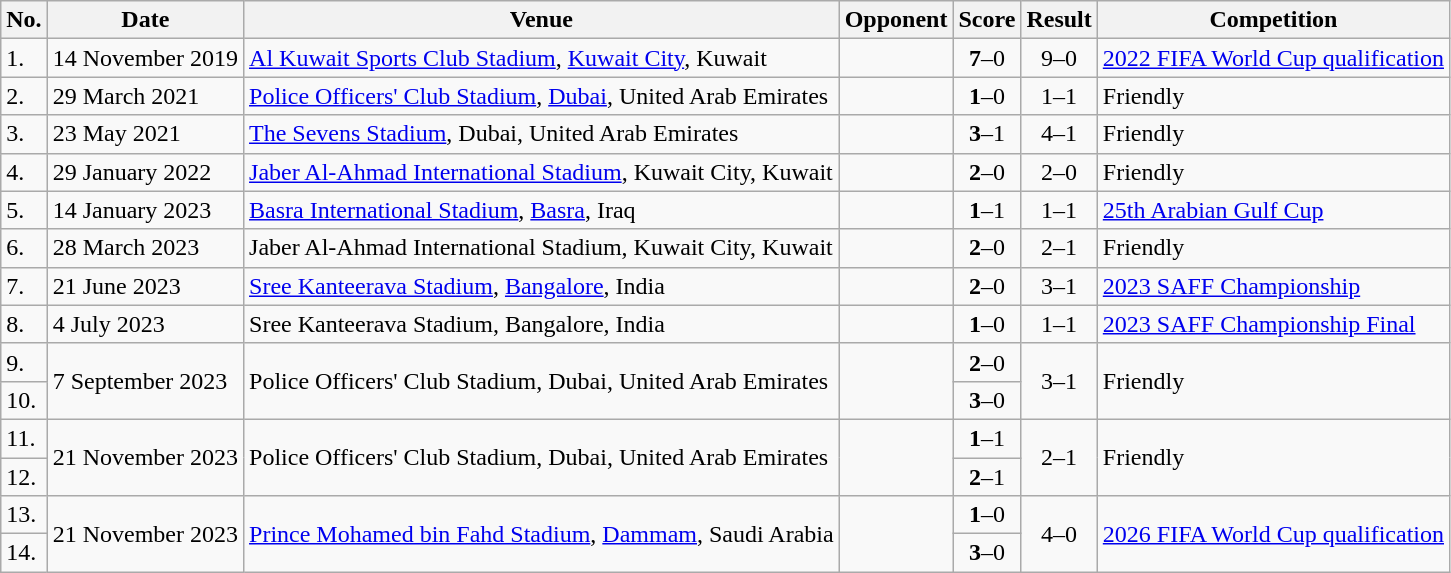<table class="wikitable">
<tr>
<th>No.</th>
<th>Date</th>
<th>Venue</th>
<th>Opponent</th>
<th>Score</th>
<th>Result</th>
<th>Competition</th>
</tr>
<tr>
<td>1.</td>
<td>14 November 2019</td>
<td><a href='#'>Al Kuwait Sports Club Stadium</a>, <a href='#'>Kuwait City</a>, Kuwait</td>
<td></td>
<td align=center><strong>7</strong>–0</td>
<td align=center>9–0</td>
<td><a href='#'>2022 FIFA World Cup qualification</a></td>
</tr>
<tr>
<td>2.</td>
<td>29 March 2021</td>
<td><a href='#'>Police Officers' Club Stadium</a>, <a href='#'>Dubai</a>, United Arab Emirates</td>
<td></td>
<td align=center><strong>1</strong>–0</td>
<td align=center>1–1</td>
<td>Friendly</td>
</tr>
<tr>
<td>3.</td>
<td>23 May 2021</td>
<td><a href='#'>The Sevens Stadium</a>, Dubai, United Arab Emirates</td>
<td></td>
<td align=center><strong>3</strong>–1</td>
<td align=center>4–1</td>
<td>Friendly</td>
</tr>
<tr>
<td>4.</td>
<td>29 January 2022</td>
<td><a href='#'>Jaber Al-Ahmad International Stadium</a>, Kuwait City, Kuwait</td>
<td></td>
<td align=center><strong>2</strong>–0</td>
<td align=center>2–0</td>
<td>Friendly</td>
</tr>
<tr>
<td>5.</td>
<td>14 January 2023</td>
<td><a href='#'>Basra International Stadium</a>, <a href='#'>Basra</a>, Iraq</td>
<td></td>
<td align=center><strong>1</strong>–1</td>
<td align=center>1–1</td>
<td><a href='#'>25th Arabian Gulf Cup</a></td>
</tr>
<tr>
<td>6.</td>
<td>28 March 2023</td>
<td>Jaber Al-Ahmad International Stadium, Kuwait City, Kuwait</td>
<td></td>
<td align=center><strong>2</strong>–0</td>
<td align=center>2–1</td>
<td>Friendly</td>
</tr>
<tr>
<td>7.</td>
<td>21 June 2023</td>
<td><a href='#'>Sree Kanteerava Stadium</a>, <a href='#'>Bangalore</a>, India</td>
<td></td>
<td align=center><strong>2</strong>–0</td>
<td align=center>3–1</td>
<td><a href='#'>2023 SAFF Championship</a></td>
</tr>
<tr>
<td>8.</td>
<td>4 July 2023</td>
<td>Sree Kanteerava Stadium, Bangalore, India</td>
<td></td>
<td align=center><strong>1</strong>–0</td>
<td align=center>1–1</td>
<td><a href='#'>2023 SAFF Championship Final</a></td>
</tr>
<tr>
<td>9.</td>
<td rowspan=2>7 September 2023</td>
<td rowspan=2>Police Officers' Club Stadium, Dubai, United Arab Emirates</td>
<td rowspan=2></td>
<td align=center><strong>2</strong>–0</td>
<td rowspan=2 align=center>3–1</td>
<td rowspan=2>Friendly</td>
</tr>
<tr>
<td>10.</td>
<td align=center><strong>3</strong>–0</td>
</tr>
<tr>
<td>11.</td>
<td rowspan=2>21 November 2023</td>
<td rowspan=2>Police Officers' Club Stadium, Dubai, United Arab Emirates</td>
<td rowspan=2></td>
<td align=center><strong>1</strong>–1</td>
<td rowspan=2 align=center>2–1</td>
<td rowspan=2>Friendly</td>
</tr>
<tr>
<td>12.</td>
<td align=center><strong>2</strong>–1</td>
</tr>
<tr>
<td>13.</td>
<td rowspan=2>21 November 2023</td>
<td rowspan=2><a href='#'>Prince Mohamed bin Fahd Stadium</a>, <a href='#'>Dammam</a>, Saudi Arabia</td>
<td rowspan=2></td>
<td align=center><strong>1</strong>–0</td>
<td rowspan=2 align=center>4–0</td>
<td rowspan=2><a href='#'>2026 FIFA World Cup qualification</a></td>
</tr>
<tr>
<td>14.</td>
<td align=center><strong>3</strong>–0</td>
</tr>
</table>
